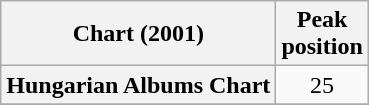<table class="wikitable sortable plainrowheaders">
<tr>
<th>Chart (2001)</th>
<th>Peak<br>position</th>
</tr>
<tr>
<th scope="row">Hungarian Albums Chart</th>
<td align="center">25</td>
</tr>
<tr>
</tr>
</table>
